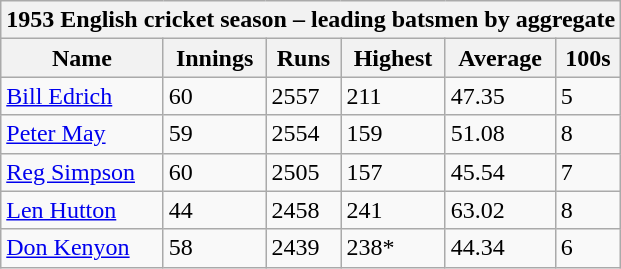<table class="wikitable">
<tr>
<th bgcolor="#efefef" colspan="7">1953 English cricket season – leading batsmen by aggregate</th>
</tr>
<tr bgcolor="#efefef">
<th>Name</th>
<th>Innings</th>
<th>Runs</th>
<th>Highest</th>
<th>Average</th>
<th>100s</th>
</tr>
<tr>
<td><a href='#'>Bill Edrich</a></td>
<td>60</td>
<td>2557</td>
<td>211</td>
<td>47.35</td>
<td>5</td>
</tr>
<tr>
<td><a href='#'>Peter May</a></td>
<td>59</td>
<td>2554</td>
<td>159</td>
<td>51.08</td>
<td>8</td>
</tr>
<tr>
<td><a href='#'>Reg Simpson</a></td>
<td>60</td>
<td>2505</td>
<td>157</td>
<td>45.54</td>
<td>7</td>
</tr>
<tr>
<td><a href='#'>Len Hutton</a></td>
<td>44</td>
<td>2458</td>
<td>241</td>
<td>63.02</td>
<td>8</td>
</tr>
<tr>
<td><a href='#'>Don Kenyon</a></td>
<td>58</td>
<td>2439</td>
<td>238*</td>
<td>44.34</td>
<td>6</td>
</tr>
</table>
